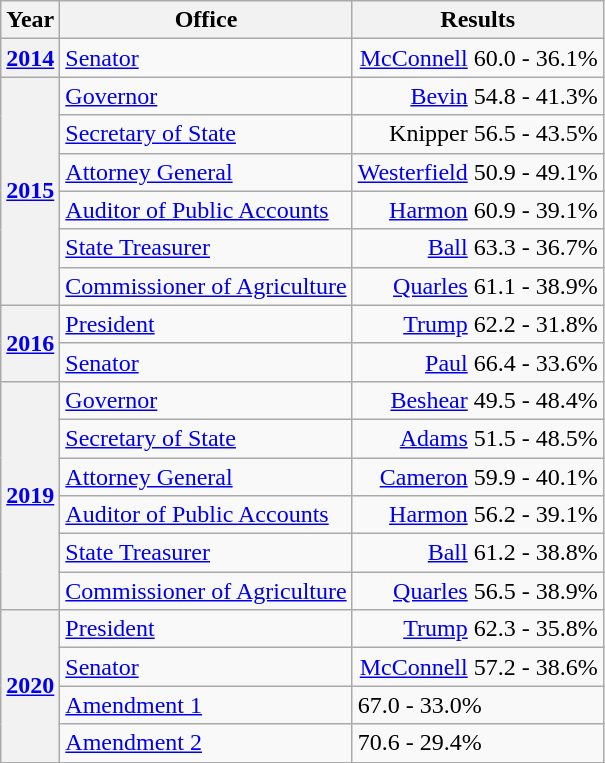<table class=wikitable>
<tr>
<th>Year</th>
<th>Office</th>
<th>Results</th>
</tr>
<tr>
<th><a href='#'>2014</a></th>
<td><a href='#'>Senator</a></td>
<td align="right" ><a href='#'>McConnell</a> 60.0 - 36.1%</td>
</tr>
<tr>
<th rowspan=6><a href='#'>2015</a></th>
<td><a href='#'>Governor</a></td>
<td align="right" ><a href='#'>Bevin</a> 54.8 - 41.3%</td>
</tr>
<tr>
<td><a href='#'>Secretary of State</a></td>
<td align="right" >Knipper 56.5 - 43.5%</td>
</tr>
<tr>
<td><a href='#'>Attorney General</a></td>
<td align="right" ><a href='#'>Westerfield</a> 50.9 - 49.1%</td>
</tr>
<tr>
<td><a href='#'>Auditor of Public Accounts</a></td>
<td align="right" ><a href='#'>Harmon</a> 60.9 - 39.1%</td>
</tr>
<tr>
<td><a href='#'>State Treasurer</a></td>
<td align="right" ><a href='#'>Ball</a> 63.3 - 36.7%</td>
</tr>
<tr>
<td><a href='#'>Commissioner of Agriculture</a></td>
<td align="right" ><a href='#'>Quarles</a> 61.1 - 38.9%</td>
</tr>
<tr>
<th rowspan=2><a href='#'>2016</a></th>
<td><a href='#'>President</a></td>
<td align="right" ><a href='#'>Trump</a> 62.2 - 31.8%</td>
</tr>
<tr>
<td><a href='#'>Senator</a></td>
<td align="right" ><a href='#'>Paul</a> 66.4 - 33.6%</td>
</tr>
<tr>
<th rowspan=6><a href='#'>2019</a></th>
<td><a href='#'>Governor</a></td>
<td align="right" ><a href='#'>Beshear</a> 49.5 - 48.4%</td>
</tr>
<tr>
<td><a href='#'>Secretary of State</a></td>
<td align="right" ><a href='#'>Adams</a> 51.5 - 48.5%</td>
</tr>
<tr>
<td><a href='#'>Attorney General</a></td>
<td align="right" ><a href='#'>Cameron</a> 59.9 - 40.1%</td>
</tr>
<tr>
<td><a href='#'>Auditor of Public Accounts</a></td>
<td align="right" ><a href='#'>Harmon</a> 56.2 - 39.1%</td>
</tr>
<tr>
<td><a href='#'>State Treasurer</a></td>
<td align="right" ><a href='#'>Ball</a> 61.2 - 38.8%</td>
</tr>
<tr>
<td><a href='#'>Commissioner of Agriculture</a></td>
<td align="right" ><a href='#'>Quarles</a> 56.5 - 38.9%</td>
</tr>
<tr>
<th rowspan=4><a href='#'>2020</a></th>
<td><a href='#'>President</a></td>
<td align="right" ><a href='#'>Trump</a> 62.3 - 35.8%</td>
</tr>
<tr>
<td><a href='#'>Senator</a></td>
<td align="right" ><a href='#'>McConnell</a> 57.2 - 38.6%</td>
</tr>
<tr>
<td><a href='#'>Amendment 1</a></td>
<td> 67.0 - 33.0%</td>
</tr>
<tr>
<td><a href='#'>Amendment 2</a></td>
<td> 70.6 - 29.4%</td>
</tr>
</table>
